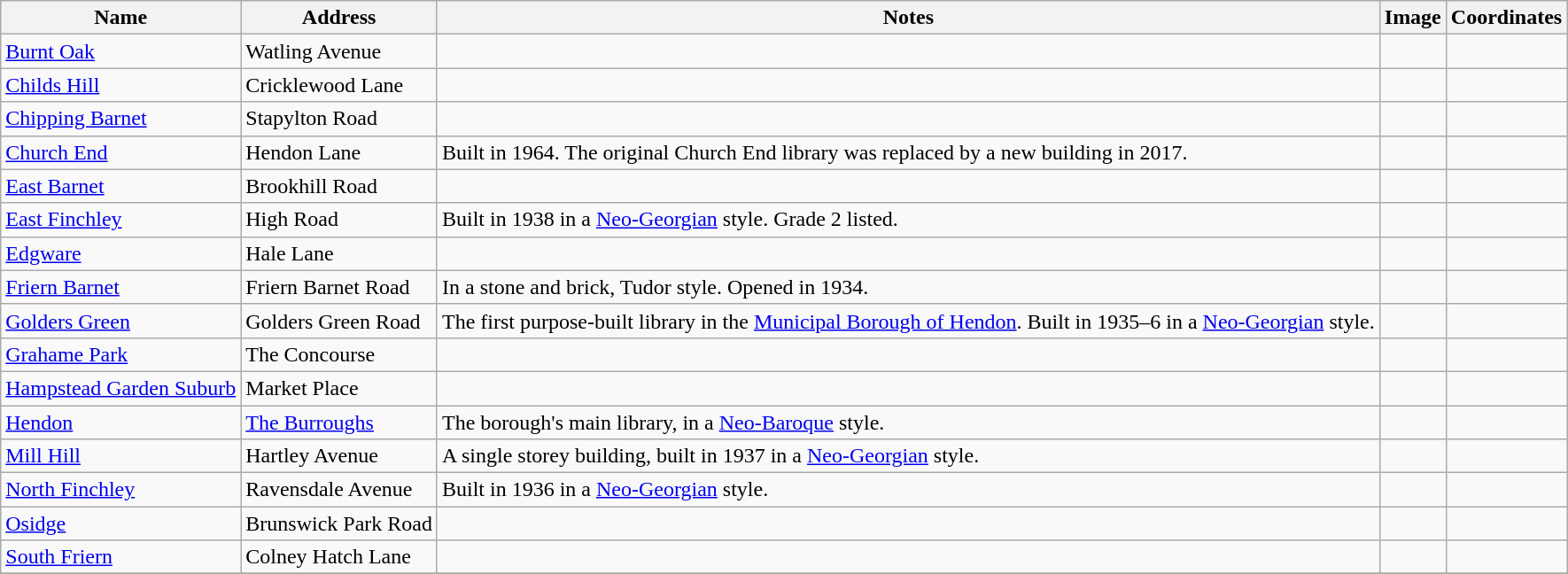<table class="wikitable">
<tr>
<th>Name</th>
<th>Address</th>
<th>Notes</th>
<th>Image</th>
<th>Coordinates</th>
</tr>
<tr>
<td><a href='#'>Burnt Oak</a></td>
<td>Watling Avenue</td>
<td></td>
<td></td>
<td></td>
</tr>
<tr>
<td><a href='#'>Childs Hill</a></td>
<td>Cricklewood Lane</td>
<td></td>
<td></td>
<td></td>
</tr>
<tr>
<td><a href='#'>Chipping Barnet</a></td>
<td>Stapylton Road</td>
<td></td>
<td></td>
<td></td>
</tr>
<tr>
<td><a href='#'>Church End</a></td>
<td>Hendon Lane</td>
<td>Built in 1964. The original Church End library was replaced by a new building in 2017.</td>
<td></td>
<td></td>
</tr>
<tr>
<td><a href='#'>East Barnet</a></td>
<td>Brookhill Road</td>
<td></td>
<td></td>
<td></td>
</tr>
<tr>
<td><a href='#'>East Finchley</a></td>
<td>High Road</td>
<td>Built in 1938 in a <a href='#'>Neo-Georgian</a> style. Grade 2 listed.</td>
<td></td>
<td></td>
</tr>
<tr>
<td><a href='#'>Edgware</a></td>
<td>Hale Lane</td>
<td></td>
<td></td>
<td></td>
</tr>
<tr>
<td><a href='#'>Friern Barnet</a></td>
<td>Friern Barnet Road</td>
<td>In a stone and brick, Tudor style. Opened in 1934.</td>
<td></td>
<td></td>
</tr>
<tr>
<td><a href='#'>Golders Green</a></td>
<td>Golders Green Road</td>
<td>The first purpose-built library in the <a href='#'>Municipal Borough of Hendon</a>. Built in 1935–6 in a <a href='#'>Neo-Georgian</a> style.</td>
<td></td>
<td></td>
</tr>
<tr>
<td><a href='#'>Grahame Park</a></td>
<td>The Concourse</td>
<td></td>
<td></td>
<td></td>
</tr>
<tr>
<td><a href='#'>Hampstead Garden Suburb</a></td>
<td>Market Place</td>
<td></td>
<td></td>
<td></td>
</tr>
<tr>
<td><a href='#'>Hendon</a></td>
<td><a href='#'>The Burroughs</a></td>
<td>The borough's main library, in a <a href='#'>Neo-Baroque</a> style.</td>
<td></td>
<td></td>
</tr>
<tr>
<td><a href='#'>Mill Hill</a></td>
<td>Hartley Avenue</td>
<td>A single storey building, built in 1937 in a <a href='#'>Neo-Georgian</a> style.</td>
<td></td>
<td></td>
</tr>
<tr>
<td><a href='#'>North Finchley</a></td>
<td>Ravensdale Avenue</td>
<td>Built in 1936 in a <a href='#'>Neo-Georgian</a> style.</td>
<td></td>
<td></td>
</tr>
<tr>
<td><a href='#'>Osidge</a></td>
<td>Brunswick Park Road</td>
<td></td>
<td></td>
<td></td>
</tr>
<tr>
<td><a href='#'>South Friern</a></td>
<td>Colney Hatch Lane</td>
<td></td>
<td></td>
<td></td>
</tr>
<tr>
</tr>
</table>
